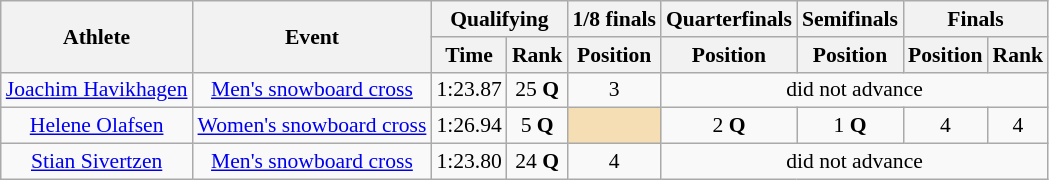<table class=wikitable style="font-size:90%; text-align:center">
<tr>
<th rowspan="2">Athlete</th>
<th rowspan="2">Event</th>
<th colspan="2">Qualifying</th>
<th>1/8 finals</th>
<th>Quarterfinals</th>
<th>Semifinals</th>
<th colspan=2>Finals</th>
</tr>
<tr>
<th>Time</th>
<th>Rank</th>
<th>Position</th>
<th>Position</th>
<th>Position</th>
<th>Position</th>
<th>Rank</th>
</tr>
<tr>
<td><a href='#'>Joachim Havikhagen</a></td>
<td><a href='#'>Men's snowboard cross</a></td>
<td align="center">1:23.87</td>
<td align="center">25 <strong>Q</strong></td>
<td align="center">3</td>
<td align="center" colspan="4">did not advance</td>
</tr>
<tr>
<td><a href='#'>Helene Olafsen</a></td>
<td><a href='#'>Women's snowboard cross</a></td>
<td align="center">1:26.94</td>
<td align="center">5 <strong>Q</strong></td>
<td align="center" bgcolor="wheat"></td>
<td align="center">2 <strong>Q</strong></td>
<td align="center">1 <strong>Q</strong></td>
<td align="center">4</td>
<td align="center">4</td>
</tr>
<tr>
<td><a href='#'>Stian Sivertzen</a></td>
<td><a href='#'>Men's snowboard cross</a></td>
<td align="center">1:23.80</td>
<td align="center">24 <strong>Q</strong></td>
<td align="center">4</td>
<td align="center" colspan="4">did not advance</td>
</tr>
</table>
